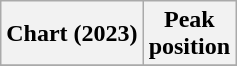<table class="wikitable plainrowheaders">
<tr>
<th>Chart (2023)</th>
<th>Peak<br>position</th>
</tr>
<tr>
</tr>
</table>
